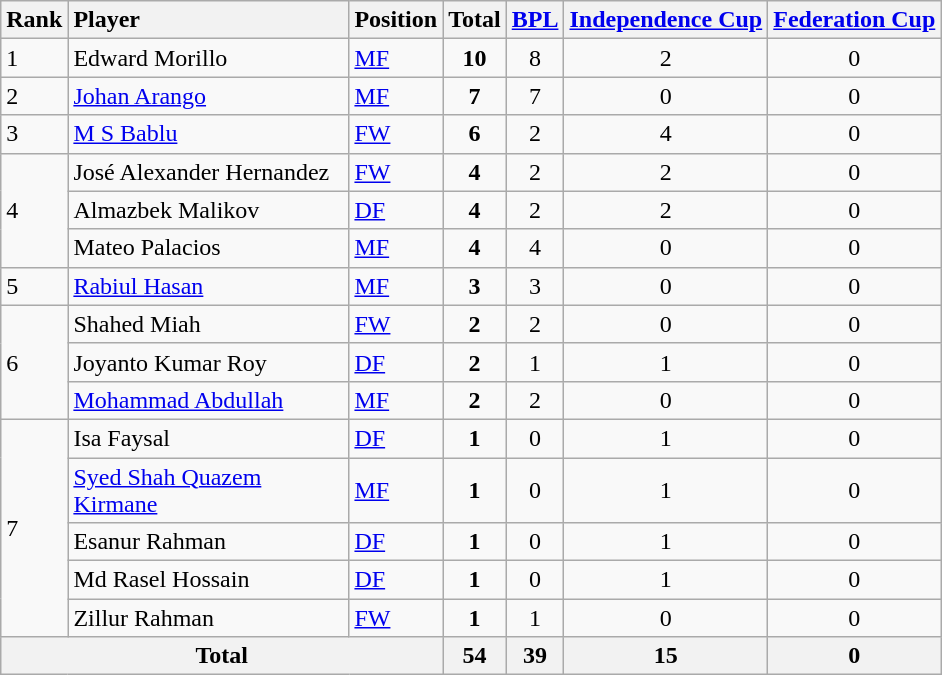<table class="wikitable">
<tr>
<th>Rank</th>
<th style="width:180px;text-align:left">Player</th>
<th>Position</th>
<th>Total</th>
<th><a href='#'>BPL</a></th>
<th><a href='#'>Independence Cup</a></th>
<th><a href='#'>Federation Cup</a></th>
</tr>
<tr>
<td>1</td>
<td> Edward Morillo</td>
<td><a href='#'>MF</a></td>
<td align="center"><strong>10</strong></td>
<td align="center">8</td>
<td align="center">2</td>
<td align="center">0</td>
</tr>
<tr>
<td>2</td>
<td> <a href='#'>Johan Arango</a></td>
<td><a href='#'>MF</a></td>
<td align="center"><strong>7</strong></td>
<td align="center">7</td>
<td align="center">0</td>
<td align="center">0</td>
</tr>
<tr>
<td>3</td>
<td> <a href='#'>M S Bablu</a></td>
<td><a href='#'>FW</a></td>
<td align="center"><strong>6</strong></td>
<td align="center">2</td>
<td align="center">4</td>
<td align="center">0</td>
</tr>
<tr>
<td rowspan=3>4</td>
<td> José Alexander Hernandez</td>
<td><a href='#'>FW</a></td>
<td align="center"><strong>4</strong></td>
<td align="center">2</td>
<td align="center">2</td>
<td align="center">0</td>
</tr>
<tr>
<td> Almazbek Malikov</td>
<td><a href='#'>DF</a></td>
<td align="center"><strong>4</strong></td>
<td align="center">2</td>
<td align="center">2</td>
<td align="center">0</td>
</tr>
<tr>
<td> Mateo Palacios</td>
<td><a href='#'>MF</a></td>
<td align="center"><strong>4</strong></td>
<td align="center">4</td>
<td align="center">0</td>
<td align="center">0</td>
</tr>
<tr>
<td>5</td>
<td> <a href='#'>Rabiul Hasan</a></td>
<td><a href='#'>MF</a></td>
<td align="center"><strong>3</strong></td>
<td align="center">3</td>
<td align="center">0</td>
<td align="center">0</td>
</tr>
<tr>
<td rowspan=3>6</td>
<td> Shahed Miah</td>
<td><a href='#'>FW</a></td>
<td align="center"><strong>2</strong></td>
<td align="center">2</td>
<td align="center">0</td>
<td align="center">0</td>
</tr>
<tr>
<td> Joyanto Kumar Roy</td>
<td><a href='#'>DF</a></td>
<td align="center"><strong>2</strong></td>
<td align="center">1</td>
<td align="center">1</td>
<td align="center">0</td>
</tr>
<tr>
<td> <a href='#'>Mohammad Abdullah</a></td>
<td><a href='#'>MF</a></td>
<td align="center"><strong>2</strong></td>
<td align="center">2</td>
<td align="center">0</td>
<td align="center">0</td>
</tr>
<tr>
<td rowspan=5>7</td>
<td> Isa Faysal</td>
<td><a href='#'>DF</a></td>
<td align="center"><strong>1</strong></td>
<td align="center">0</td>
<td align="center">1</td>
<td align="center">0</td>
</tr>
<tr>
<td> <a href='#'>Syed Shah Quazem Kirmane</a></td>
<td><a href='#'>MF</a></td>
<td align="center"><strong>1</strong></td>
<td align="center">0</td>
<td align="center">1</td>
<td align="center">0</td>
</tr>
<tr>
<td> Esanur Rahman</td>
<td><a href='#'>DF</a></td>
<td align="center"><strong>1</strong></td>
<td align="center">0</td>
<td align="center">1</td>
<td align="center">0</td>
</tr>
<tr>
<td> Md Rasel Hossain</td>
<td><a href='#'>DF</a></td>
<td align="center"><strong>1</strong></td>
<td align="center">0</td>
<td align="center">1</td>
<td align="center">0</td>
</tr>
<tr>
<td> Zillur Rahman</td>
<td><a href='#'>FW</a></td>
<td align="center"><strong>1</strong></td>
<td align="center">1</td>
<td align="center">0</td>
<td align="center">0</td>
</tr>
<tr>
<th colspan="3" align="center">Total</th>
<th align="center">54</th>
<th align="center">39</th>
<th align="center">15</th>
<th align="center">0</th>
</tr>
</table>
